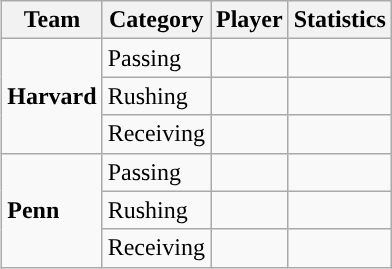<table class="wikitable" style="float: right;">
<tr>
<th>Team</th>
<th>Category</th>
<th>Player</th>
<th>Statistics</th>
</tr>
<tr>
<td rowspan=3><strong>Harvard</strong></td>
<td>Passing</td>
<td></td>
<td></td>
</tr>
<tr>
<td>Rushing</td>
<td></td>
<td></td>
</tr>
<tr>
<td>Receiving</td>
<td></td>
<td></td>
</tr>
<tr>
<td rowspan=3><strong>Penn</strong></td>
<td>Passing</td>
<td></td>
<td></td>
</tr>
<tr>
<td>Rushing</td>
<td></td>
<td></td>
</tr>
<tr>
<td>Receiving</td>
<td></td>
<td></td>
</tr>
</table>
